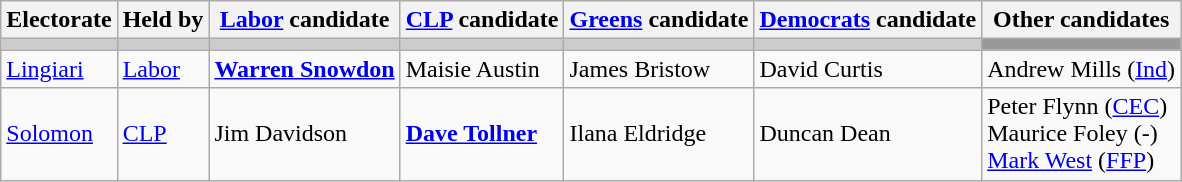<table class="wikitable">
<tr>
<th>Electorate</th>
<th>Held by</th>
<th><a href='#'>Labor</a> candidate</th>
<th><a href='#'>CLP</a> candidate</th>
<th><a href='#'>Greens</a> candidate</th>
<th><a href='#'>Democrats</a> candidate</th>
<th>Other candidates</th>
</tr>
<tr style="background:#ccc;">
<td></td>
<td></td>
<td></td>
<td></td>
<td></td>
<td></td>
<td style="background:#999;"></td>
</tr>
<tr>
<td><a href='#'>Lingiari</a></td>
<td><a href='#'>Labor</a></td>
<td><strong><a href='#'>Warren Snowdon</a></strong></td>
<td>Maisie Austin</td>
<td>James Bristow</td>
<td>David Curtis</td>
<td>Andrew Mills (<a href='#'>Ind</a>)</td>
</tr>
<tr>
<td><a href='#'>Solomon</a></td>
<td><a href='#'>CLP</a></td>
<td>Jim Davidson</td>
<td><strong><a href='#'>Dave Tollner</a></strong></td>
<td>Ilana Eldridge</td>
<td>Duncan Dean</td>
<td>Peter Flynn (<a href='#'>CEC</a>)<br>Maurice Foley (-)<br><a href='#'>Mark West</a> (<a href='#'>FFP</a>)</td>
</tr>
</table>
